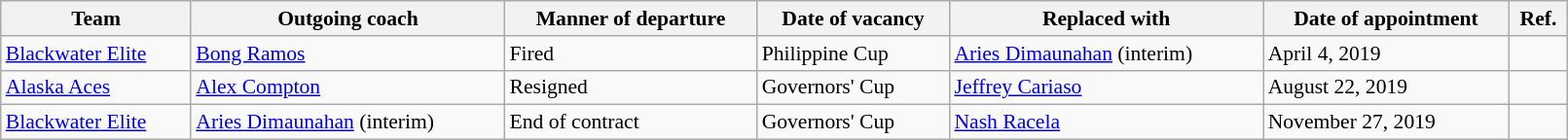<table class="wikitable sortable" style="font-size:90%; width:85%">
<tr>
<th>Team</th>
<th>Outgoing coach</th>
<th>Manner of departure</th>
<th>Date of vacancy</th>
<th>Replaced with</th>
<th>Date of appointment</th>
<th>Ref.</th>
</tr>
<tr>
<td><a href='#'>Blackwater Elite</a></td>
<td><a href='#'>Bong Ramos</a></td>
<td>Fired</td>
<td>Philippine Cup</td>
<td><a href='#'>Aries Dimaunahan</a> (interim)</td>
<td>April 4, 2019</td>
<td></td>
</tr>
<tr>
<td><a href='#'>Alaska Aces</a></td>
<td><a href='#'>Alex Compton</a></td>
<td>Resigned</td>
<td>Governors' Cup</td>
<td><a href='#'>Jeffrey Cariaso</a></td>
<td>August 22, 2019</td>
<td></td>
</tr>
<tr>
<td><a href='#'>Blackwater Elite</a></td>
<td><a href='#'>Aries Dimaunahan</a> (interim)</td>
<td>End of contract</td>
<td>Governors' Cup</td>
<td><a href='#'>Nash Racela</a></td>
<td>November 27, 2019</td>
<td></td>
</tr>
</table>
